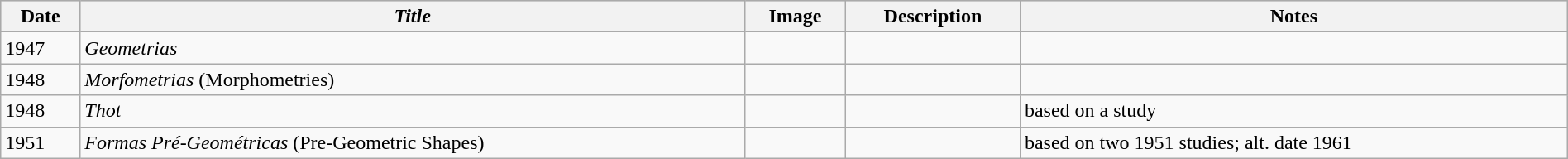<table class="wikitable sortable" border="1" width=100%>
<tr bgcolor="#CCCCCC">
<th>Date</th>
<th><em>Title</em></th>
<th class="unsortable">Image</th>
<th>Description</th>
<th>Notes</th>
</tr>
<tr>
<td>1947</td>
<td><em>Geometrias</em></td>
<td></td>
<td></td>
<td></td>
</tr>
<tr>
<td>1948</td>
<td><em>Morfometrias</em> (Morphometries)</td>
<td></td>
<td></td>
<td></td>
</tr>
<tr>
<td>1948</td>
<td><em>Thot</em></td>
<td></td>
<td></td>
<td>based on a study</td>
</tr>
<tr>
<td>1951</td>
<td><em>Formas Pré-Geométricas</em> (Pre-Geometric Shapes)</td>
<td></td>
<td></td>
<td>based on two 1951 studies; alt. date 1961</td>
</tr>
</table>
